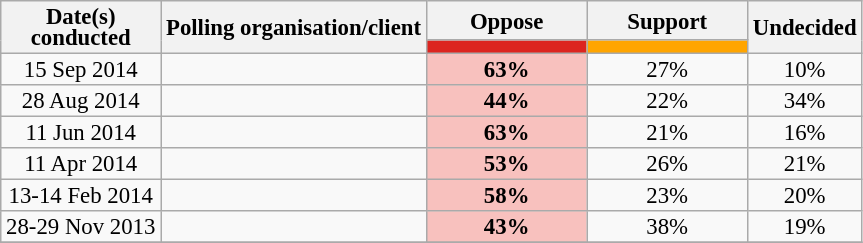<table class="wikitable sortable" style="text-align: center; line-height: 14px; font-size: 95%;">
<tr>
<th rowspan="2">Date(s)<br>conducted</th>
<th rowspan="2">Polling organisation/client</th>
<th>Oppose</th>
<th>Support</th>
<th rowspan="2">Undecided</th>
</tr>
<tr>
<th class="unsortable" style="background: rgb(220, 36, 31); width: 100px; color: white;"></th>
<th class="unsortable" style="background: orange; width: 100px; color: white;"></th>
</tr>
<tr>
<td data-sort-value="2012-10-26">15 Sep 2014</td>
<td></td>
<td style="background: rgb(248, 193, 190);"><strong>63%</strong></td>
<td>27%</td>
<td>10%</td>
</tr>
<tr>
<td data-sort-value="2012-10-26">28 Aug 2014</td>
<td></td>
<td style="background: rgb(248, 193, 190);"><strong>44%</strong></td>
<td>22%</td>
<td>34%</td>
</tr>
<tr>
<td data-sort-value="2012-10-26">11 Jun 2014</td>
<td></td>
<td style="background: rgb(248, 193, 190);"><strong>63%</strong></td>
<td>21%</td>
<td>16%</td>
</tr>
<tr>
<td data-sort-value="2012-06-14">11 Apr 2014</td>
<td></td>
<td style="background: rgb(248, 193, 190);"><strong>53%</strong></td>
<td>26%</td>
<td>21%</td>
</tr>
<tr>
<td data-sort-value="2012-06-14">13-14 Feb 2014</td>
<td></td>
<td style="background: rgb(248, 193, 190);"><strong>58%</strong></td>
<td>23%</td>
<td>20%</td>
</tr>
<tr>
<td data-sort-value="2012-10-26">28-29 Nov 2013</td>
<td></td>
<td style="background: rgb(248, 193, 190);"><strong>43%</strong></td>
<td>38%</td>
<td>19%</td>
</tr>
<tr>
</tr>
</table>
